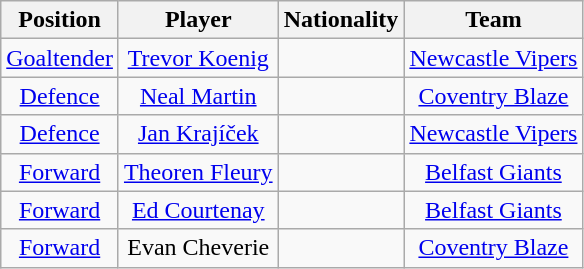<table class="wikitable">
<tr>
<th>Position</th>
<th>Player</th>
<th>Nationality</th>
<th>Team</th>
</tr>
<tr align="center">
<td><a href='#'>Goaltender</a></td>
<td><a href='#'>Trevor Koenig</a></td>
<td></td>
<td><a href='#'>Newcastle Vipers</a></td>
</tr>
<tr align="center">
<td><a href='#'>Defence</a></td>
<td><a href='#'>Neal Martin</a></td>
<td></td>
<td><a href='#'>Coventry Blaze</a></td>
</tr>
<tr align="center">
<td><a href='#'>Defence</a></td>
<td><a href='#'>Jan Krajíček</a></td>
<td></td>
<td><a href='#'>Newcastle Vipers</a></td>
</tr>
<tr align="center">
<td><a href='#'>Forward</a></td>
<td><a href='#'>Theoren Fleury</a></td>
<td></td>
<td><a href='#'>Belfast Giants</a></td>
</tr>
<tr align="center">
<td><a href='#'>Forward</a></td>
<td><a href='#'>Ed Courtenay</a></td>
<td></td>
<td><a href='#'>Belfast Giants</a></td>
</tr>
<tr align="center">
<td><a href='#'>Forward</a></td>
<td>Evan Cheverie</td>
<td></td>
<td><a href='#'>Coventry Blaze</a></td>
</tr>
</table>
